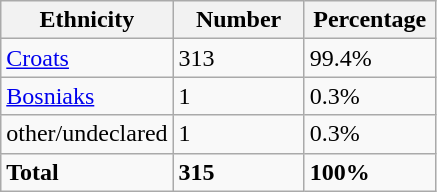<table class="wikitable">
<tr>
<th width="100px">Ethnicity</th>
<th width="80px">Number</th>
<th width="80px">Percentage</th>
</tr>
<tr>
<td><a href='#'>Croats</a></td>
<td>313</td>
<td>99.4%</td>
</tr>
<tr>
<td><a href='#'>Bosniaks</a></td>
<td>1</td>
<td>0.3%</td>
</tr>
<tr>
<td>other/undeclared</td>
<td>1</td>
<td>0.3%</td>
</tr>
<tr>
<td><strong>Total</strong></td>
<td><strong>315</strong></td>
<td><strong>100%</strong></td>
</tr>
</table>
